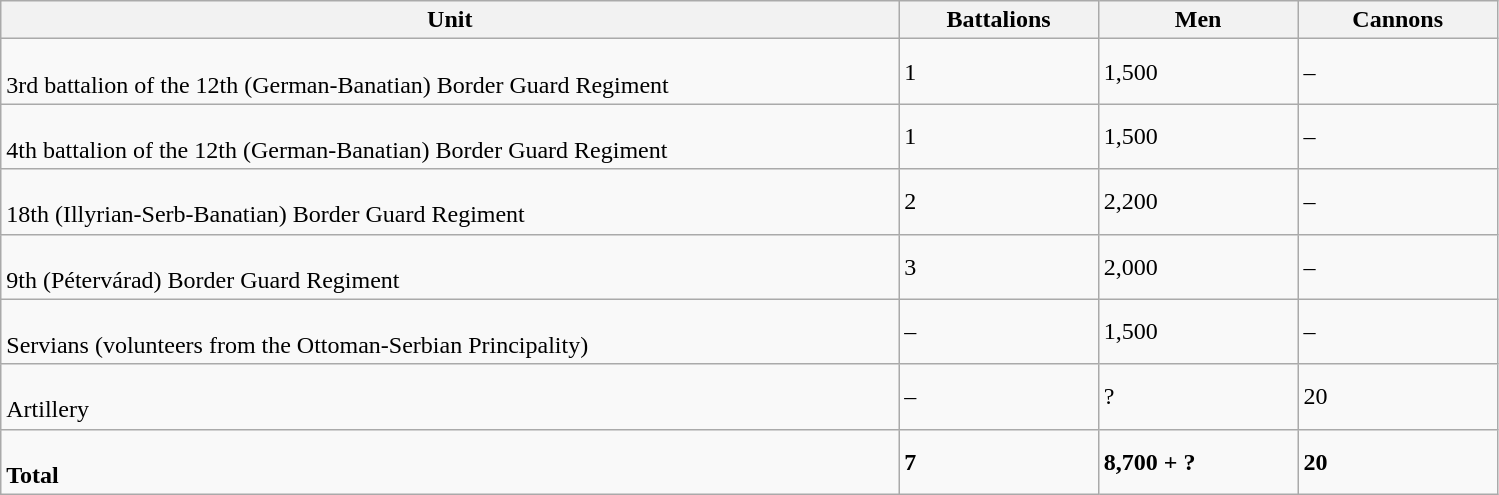<table class="wikitable">
<tr>
<th width=45%>Unit</th>
<th width=10%>Battalions</th>
<th width=10%>Men</th>
<th width=10%>Cannons</th>
</tr>
<tr>
<td><br>3rd battalion of the 12th (German-Banatian) Border Guard Regiment</td>
<td>1</td>
<td>1,500</td>
<td>–</td>
</tr>
<tr>
<td><br>4th battalion of the 12th (German-Banatian) Border Guard Regiment</td>
<td>1</td>
<td>1,500</td>
<td>–</td>
</tr>
<tr>
<td><br>18th (Illyrian-Serb-Banatian) Border Guard Regiment</td>
<td>2</td>
<td>2,200</td>
<td>–</td>
</tr>
<tr>
<td><br>9th (Pétervárad) Border Guard Regiment</td>
<td>3</td>
<td>2,000</td>
<td>–</td>
</tr>
<tr>
<td><br>Servians (volunteers from the Ottoman-Serbian Principality)</td>
<td>–</td>
<td>1,500</td>
<td>–</td>
</tr>
<tr>
<td><br>Artillery</td>
<td>–</td>
<td>?</td>
<td>20</td>
</tr>
<tr>
<td><br><strong>Total</strong></td>
<td><strong>7</strong></td>
<td><strong>8,700 + ?</strong></td>
<td><strong>20</strong></td>
</tr>
</table>
